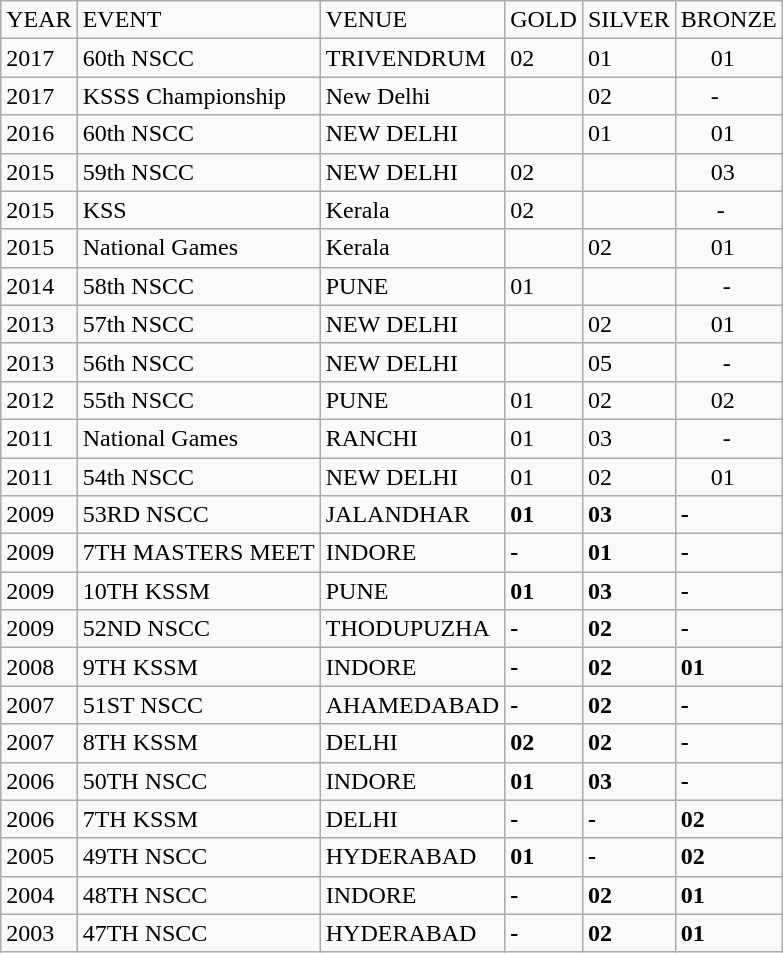<table class="wikitable">
<tr>
<td>YEAR</td>
<td>EVENT</td>
<td>VENUE</td>
<td>GOLD</td>
<td>SILVER</td>
<td>BRONZE</td>
</tr>
<tr>
<td>2017</td>
<td>60th NSCC</td>
<td>TRIVENDRUM</td>
<td>02</td>
<td>01</td>
<td>     01</td>
</tr>
<tr>
<td>2017</td>
<td>KSSS Championship</td>
<td>New Delhi</td>
<td></td>
<td>02</td>
<td>     -</td>
</tr>
<tr>
<td>2016</td>
<td>60th NSCC</td>
<td>NEW DELHI</td>
<td></td>
<td>01</td>
<td>     01</td>
</tr>
<tr>
<td>2015</td>
<td>59th NSCC          </td>
<td>NEW DELHI</td>
<td>02</td>
<td></td>
<td>     03</td>
</tr>
<tr>
<td>2015</td>
<td>KSS</td>
<td>Kerala</td>
<td>02</td>
<td></td>
<td>      -</td>
</tr>
<tr>
<td>2015</td>
<td>National Games</td>
<td>Kerala</td>
<td></td>
<td>02</td>
<td>     01</td>
</tr>
<tr>
<td>2014</td>
<td>58th NSCC</td>
<td>PUNE</td>
<td>01</td>
<td></td>
<td>       -</td>
</tr>
<tr>
<td>2013</td>
<td>57th NSCC</td>
<td>NEW DELHI</td>
<td></td>
<td>02</td>
<td>     01</td>
</tr>
<tr>
<td>2013</td>
<td>56th NSCC</td>
<td>NEW DELHI</td>
<td></td>
<td>05</td>
<td>       -</td>
</tr>
<tr>
<td>2012</td>
<td>55th NSCC</td>
<td>PUNE</td>
<td>01</td>
<td>02</td>
<td>     02</td>
</tr>
<tr>
<td>2011</td>
<td>National Games</td>
<td>RANCHI</td>
<td>01</td>
<td>03</td>
<td>       -</td>
</tr>
<tr>
<td>2011</td>
<td>54th NSCC</td>
<td>NEW DELHI</td>
<td>01</td>
<td>02</td>
<td>     01</td>
</tr>
<tr>
<td>2009</td>
<td>53RD NSCC</td>
<td>JALANDHAR</td>
<td><strong>01</strong></td>
<td><strong>03</strong></td>
<td><strong>-</strong></td>
</tr>
<tr>
<td>2009</td>
<td>7TH MASTERS MEET</td>
<td>INDORE</td>
<td><strong>-</strong></td>
<td><strong>01</strong></td>
<td><strong>-</strong></td>
</tr>
<tr>
<td>2009</td>
<td>10TH KSSM</td>
<td>PUNE</td>
<td><strong>01</strong></td>
<td><strong>03</strong></td>
<td><strong>-</strong></td>
</tr>
<tr>
<td>2009</td>
<td>52ND NSCC</td>
<td>THODUPUZHA</td>
<td><strong>-</strong></td>
<td><strong>02</strong></td>
<td><strong>-</strong></td>
</tr>
<tr>
<td>2008</td>
<td>9TH KSSM</td>
<td>INDORE</td>
<td><strong>-</strong></td>
<td><strong>02</strong></td>
<td><strong>01</strong></td>
</tr>
<tr>
<td>2007</td>
<td>51ST NSCC</td>
<td>AHAMEDABAD</td>
<td><strong>-</strong></td>
<td><strong>02</strong></td>
<td><strong>-</strong></td>
</tr>
<tr>
<td>2007</td>
<td>8TH KSSM</td>
<td>DELHI</td>
<td><strong>02</strong></td>
<td><strong>02</strong></td>
<td><strong>-</strong></td>
</tr>
<tr>
<td>2006</td>
<td>50TH NSCC</td>
<td>INDORE</td>
<td><strong>01</strong></td>
<td><strong>03</strong></td>
<td><strong>-</strong></td>
</tr>
<tr>
<td>2006</td>
<td>7TH KSSM</td>
<td>DELHI</td>
<td><strong>-</strong></td>
<td><strong>-</strong></td>
<td><strong>02</strong></td>
</tr>
<tr>
<td>2005</td>
<td>49TH NSCC</td>
<td>HYDERABAD</td>
<td><strong>01</strong></td>
<td><strong>-</strong></td>
<td><strong>02</strong></td>
</tr>
<tr>
<td>2004</td>
<td>48TH NSCC</td>
<td>INDORE</td>
<td><strong>-</strong></td>
<td><strong>02</strong></td>
<td><strong>01</strong></td>
</tr>
<tr>
<td>2003</td>
<td>47TH NSCC</td>
<td>HYDERABAD</td>
<td><strong>-</strong></td>
<td><strong>02</strong></td>
<td><strong>01</strong></td>
</tr>
</table>
